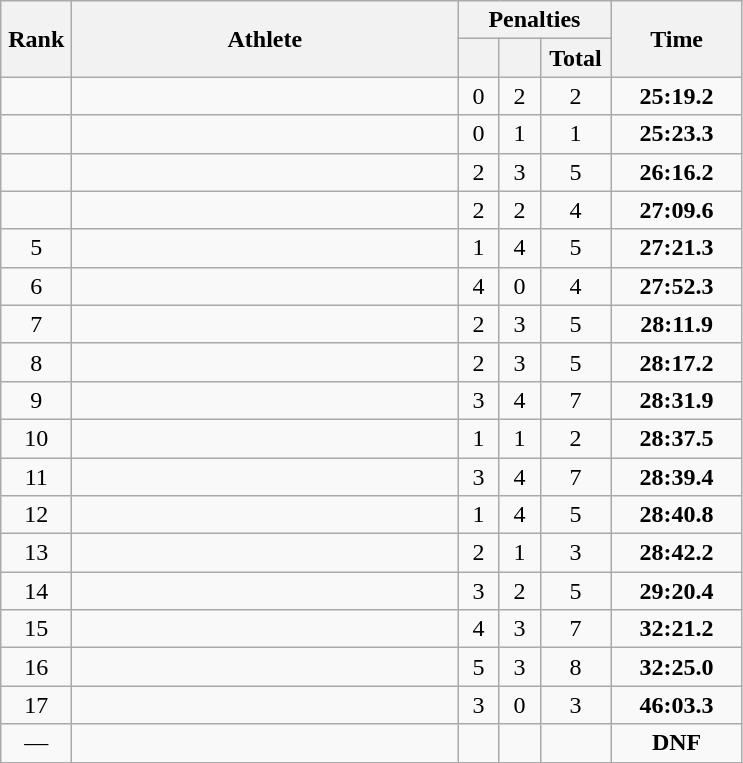<table class=wikitable style="text-align:center">
<tr>
<th rowspan=2 width=40>Rank</th>
<th rowspan=2 width=250>Athlete</th>
<th colspan=3>Penalties</th>
<th rowspan=2 width=80>Time</th>
</tr>
<tr>
<th width=20></th>
<th width=20></th>
<th width=40>Total</th>
</tr>
<tr>
<td></td>
<td align=left></td>
<td>0</td>
<td>2</td>
<td>2</td>
<td><strong>25:19.2</strong></td>
</tr>
<tr>
<td></td>
<td align=left></td>
<td>0</td>
<td>1</td>
<td>1</td>
<td><strong>25:23.3</strong></td>
</tr>
<tr>
<td></td>
<td align=left></td>
<td>2</td>
<td>3</td>
<td>5</td>
<td><strong>26:16.2</strong></td>
</tr>
<tr>
<td></td>
<td align=left></td>
<td>2</td>
<td>2</td>
<td>4</td>
<td><strong>27:09.6</strong></td>
</tr>
<tr>
<td>5</td>
<td align=left></td>
<td>1</td>
<td>4</td>
<td>5</td>
<td><strong>27:21.3</strong></td>
</tr>
<tr>
<td>6</td>
<td align=left></td>
<td>4</td>
<td>0</td>
<td>4</td>
<td><strong>27:52.3</strong></td>
</tr>
<tr>
<td>7</td>
<td align=left></td>
<td>2</td>
<td>3</td>
<td>5</td>
<td><strong>28:11.9</strong></td>
</tr>
<tr>
<td>8</td>
<td align=left></td>
<td>2</td>
<td>3</td>
<td>5</td>
<td><strong>28:17.2</strong></td>
</tr>
<tr>
<td>9</td>
<td align=left></td>
<td>3</td>
<td>4</td>
<td>7</td>
<td><strong>28:31.9</strong></td>
</tr>
<tr>
<td>10</td>
<td align=left></td>
<td>1</td>
<td>1</td>
<td>2</td>
<td><strong>28:37.5</strong></td>
</tr>
<tr>
<td>11</td>
<td align=left></td>
<td>3</td>
<td>4</td>
<td>7</td>
<td><strong>28:39.4</strong></td>
</tr>
<tr>
<td>12</td>
<td align=left></td>
<td>1</td>
<td>4</td>
<td>5</td>
<td><strong>28:40.8</strong></td>
</tr>
<tr>
<td>13</td>
<td align=left></td>
<td>2</td>
<td>1</td>
<td>3</td>
<td><strong>28:42.2</strong></td>
</tr>
<tr>
<td>14</td>
<td align=left></td>
<td>3</td>
<td>2</td>
<td>5</td>
<td><strong>29:20.4</strong></td>
</tr>
<tr>
<td>15</td>
<td align=left></td>
<td>4</td>
<td>3</td>
<td>7</td>
<td><strong>32:21.2</strong></td>
</tr>
<tr>
<td>16</td>
<td align=left></td>
<td>5</td>
<td>3</td>
<td>8</td>
<td><strong>32:25.0</strong></td>
</tr>
<tr>
<td>17</td>
<td align=left></td>
<td>3</td>
<td>0</td>
<td>3</td>
<td><strong>46:03.3</strong></td>
</tr>
<tr>
<td>—</td>
<td align=left></td>
<td></td>
<td></td>
<td></td>
<td><strong>DNF</strong></td>
</tr>
</table>
